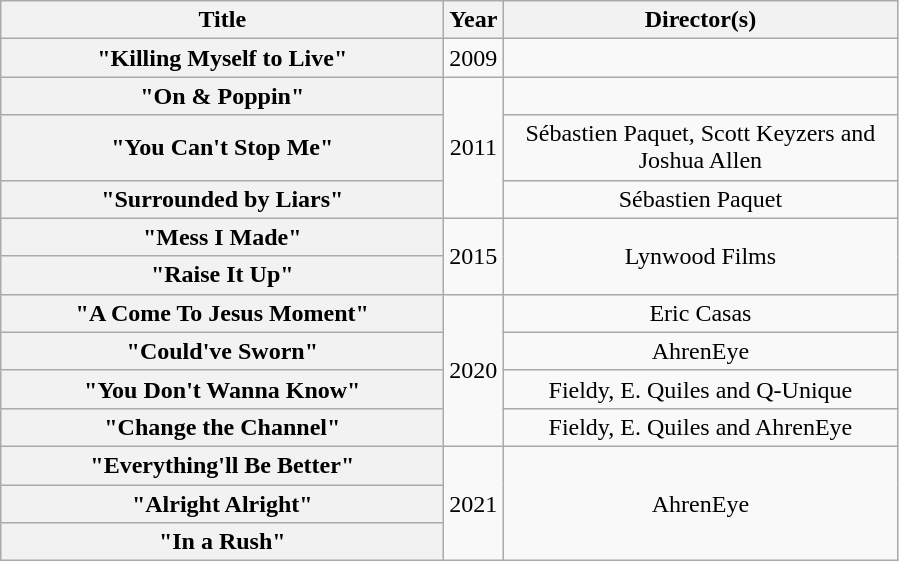<table class="wikitable plainrowheaders" style="text-align:center;">
<tr>
<th scope="col" style="width:18em;">Title</th>
<th scope="col">Year</th>
<th scope="col" style="width:16em;">Director(s)</th>
</tr>
<tr>
<th scope="row">"Killing Myself to Live"</th>
<td>2009</td>
<td></td>
</tr>
<tr>
<th scope="row">"On & Poppin"</th>
<td rowspan="3">2011</td>
<td></td>
</tr>
<tr>
<th scope="row">"You Can't Stop Me"</th>
<td>Sébastien Paquet, Scott Keyzers and Joshua Allen</td>
</tr>
<tr>
<th scope="row">"Surrounded by Liars"</th>
<td>Sébastien Paquet</td>
</tr>
<tr>
<th scope="row">"Mess I Made"</th>
<td rowspan="2">2015</td>
<td rowspan="2">Lynwood Films</td>
</tr>
<tr>
<th scope="row">"Raise It Up"</th>
</tr>
<tr>
<th scope="row">"A Come To Jesus Moment"</th>
<td rowspan="4">2020</td>
<td>Eric Casas</td>
</tr>
<tr>
<th scope="row">"Could've Sworn"</th>
<td>AhrenEye</td>
</tr>
<tr>
<th scope="row">"You Don't Wanna Know"</th>
<td>Fieldy, E. Quiles and Q-Unique</td>
</tr>
<tr>
<th scope="row">"Change the Channel"</th>
<td>Fieldy, E. Quiles and AhrenEye</td>
</tr>
<tr>
<th scope="row">"Everything'll Be Better"</th>
<td rowspan="3">2021</td>
<td rowspan="3">AhrenEye</td>
</tr>
<tr>
<th scope="row">"Alright Alright"</th>
</tr>
<tr>
<th scope="row">"In a Rush"</th>
</tr>
</table>
